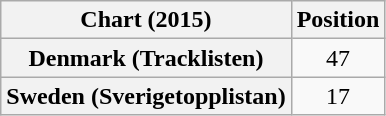<table class="wikitable sortable plainrowheaders" style="text-align:center;">
<tr>
<th scope="col">Chart (2015)</th>
<th scope="col">Position</th>
</tr>
<tr>
<th scope="row">Denmark (Tracklisten)</th>
<td>47</td>
</tr>
<tr>
<th scope="row">Sweden (Sverigetopplistan)</th>
<td>17</td>
</tr>
</table>
